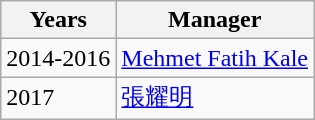<table class="wikitable">
<tr>
<th>Years</th>
<th>Manager</th>
</tr>
<tr>
<td>2014-2016</td>
<td> <a href='#'>Mehmet Fatih Kale</a></td>
</tr>
<tr>
<td>2017</td>
<td> <a href='#'>張耀明</a></td>
</tr>
</table>
